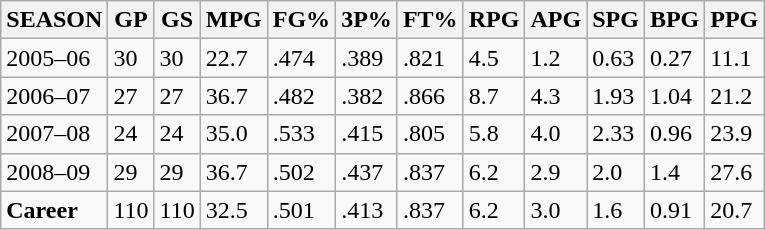<table class="wikitable">
<tr>
<th>SEASON</th>
<th>GP</th>
<th>GS</th>
<th>MPG</th>
<th>FG%</th>
<th>3P%</th>
<th>FT%</th>
<th>RPG</th>
<th>APG</th>
<th>SPG</th>
<th>BPG</th>
<th>PPG</th>
</tr>
<tr>
<td>2005–06</td>
<td>30</td>
<td>30</td>
<td>22.7</td>
<td>.474</td>
<td>.389</td>
<td>.821</td>
<td>4.5</td>
<td>1.2</td>
<td>0.63</td>
<td>0.27</td>
<td>11.1</td>
</tr>
<tr>
<td>2006–07</td>
<td>27</td>
<td>27</td>
<td>36.7</td>
<td>.482</td>
<td>.382</td>
<td>.866</td>
<td>8.7</td>
<td>4.3</td>
<td>1.93</td>
<td>1.04</td>
<td>21.2</td>
</tr>
<tr>
<td>2007–08</td>
<td>24</td>
<td>24</td>
<td>35.0</td>
<td>.533</td>
<td>.415</td>
<td>.805</td>
<td>5.8</td>
<td>4.0</td>
<td>2.33</td>
<td>0.96</td>
<td>23.9</td>
</tr>
<tr>
<td>2008–09</td>
<td>29</td>
<td>29</td>
<td>36.7</td>
<td>.502</td>
<td>.437</td>
<td>.837</td>
<td>6.2</td>
<td>2.9</td>
<td>2.0</td>
<td>1.4</td>
<td>27.6</td>
</tr>
<tr>
<td><strong>Career</strong></td>
<td>110</td>
<td>110</td>
<td>32.5</td>
<td>.501</td>
<td>.413</td>
<td>.837</td>
<td>6.2</td>
<td>3.0</td>
<td>1.6</td>
<td>0.91</td>
<td>20.7</td>
</tr>
</table>
